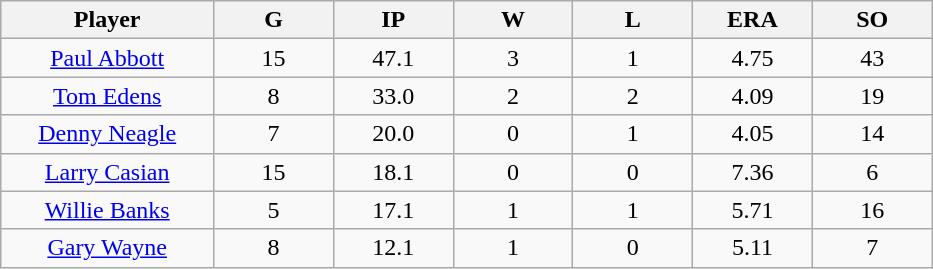<table class="wikitable sortable">
<tr>
<th bgcolor="#DDDDFF" width="16%">Player</th>
<th bgcolor="#DDDDFF" width="9%">G</th>
<th bgcolor="#DDDDFF" width="9%">IP</th>
<th bgcolor="#DDDDFF" width="9%">W</th>
<th bgcolor="#DDDDFF" width="9%">L</th>
<th bgcolor="#DDDDFF" width="9%">ERA</th>
<th bgcolor="#DDDDFF" width="9%">SO</th>
</tr>
<tr align="center">
<td><a href='#'>Paul Abbott</a></td>
<td>15</td>
<td>47.1</td>
<td>3</td>
<td>1</td>
<td>4.75</td>
<td>43</td>
</tr>
<tr align="center">
<td><a href='#'>Tom Edens</a></td>
<td>8</td>
<td>33.0</td>
<td>2</td>
<td>2</td>
<td>4.09</td>
<td>19</td>
</tr>
<tr align="center">
<td><a href='#'>Denny Neagle</a></td>
<td>7</td>
<td>20.0</td>
<td>0</td>
<td>1</td>
<td>4.05</td>
<td>14</td>
</tr>
<tr align="center">
<td><a href='#'>Larry Casian</a></td>
<td>15</td>
<td>18.1</td>
<td>0</td>
<td>0</td>
<td>7.36</td>
<td>6</td>
</tr>
<tr align="center">
<td><a href='#'>Willie Banks</a></td>
<td>5</td>
<td>17.1</td>
<td>1</td>
<td>1</td>
<td>5.71</td>
<td>16</td>
</tr>
<tr align="center">
<td><a href='#'>Gary Wayne</a></td>
<td>8</td>
<td>12.1</td>
<td>1</td>
<td>0</td>
<td>5.11</td>
<td>7</td>
</tr>
</table>
